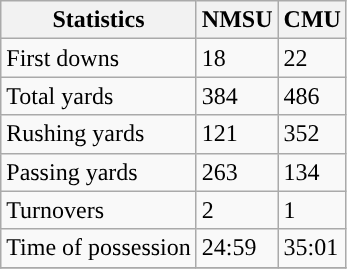<table class="wikitable">
<tr>
<th>Statistics</th>
<th>NMSU</th>
<th>CMU</th>
</tr>
<tr>
<td>First downs</td>
<td>18</td>
<td>22</td>
</tr>
<tr>
<td>Total yards</td>
<td>384</td>
<td>486</td>
</tr>
<tr>
<td>Rushing yards</td>
<td>121</td>
<td>352</td>
</tr>
<tr>
<td>Passing yards</td>
<td>263</td>
<td>134</td>
</tr>
<tr>
<td>Turnovers</td>
<td>2</td>
<td>1</td>
</tr>
<tr>
<td>Time of possession</td>
<td>24:59</td>
<td>35:01</td>
</tr>
<tr>
</tr>
</table>
